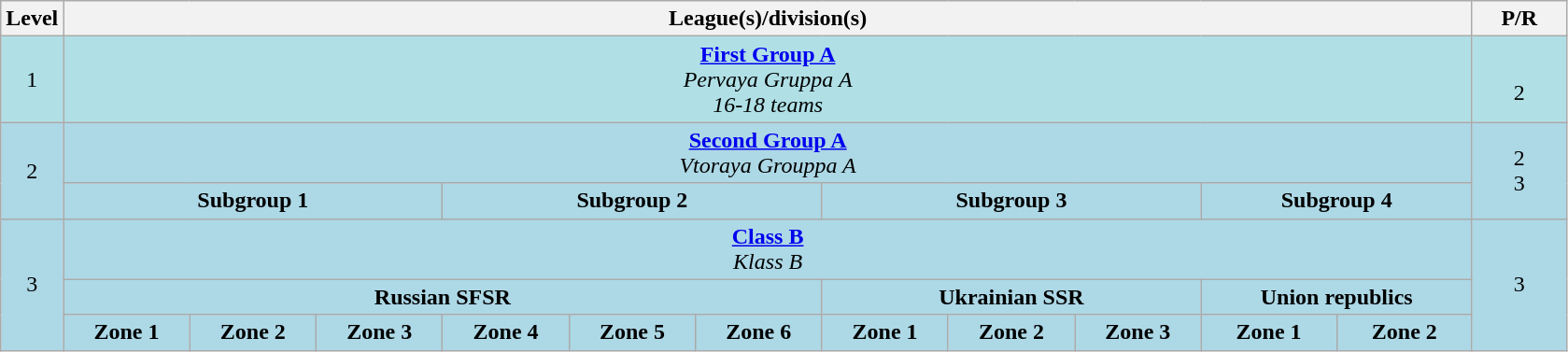<table class="wikitable" style="text-align:center">
<tr>
<th style="width:4%">Level</th>
<th colspan="11" style="width:90%">League(s)/division(s)</th>
<th style="width:6%">P/R</th>
</tr>
<tr bgcolor=powderblue>
<td>1</td>
<td colspan="11"><strong><a href='#'>First Group A</a></strong><br><em>Pervaya Gruppa A</em><br><em>16-18 teams</em></td>
<td><br> 2</td>
</tr>
<tr bgcolor=lightblue>
<td rowspan="2">2</td>
<td colspan="11"><strong><a href='#'>Second Group A</a></strong><br><em>Vtoraya Grouppa A</em><br></td>
<td rowspan="2"> 2<br> 3</td>
</tr>
<tr bgcolor=lightblue>
<td colspan="3"><strong>Subgroup 1</strong><br></td>
<td colspan="3"><strong>Subgroup 2</strong><br></td>
<td colspan="3"><strong>Subgroup 3</strong><br></td>
<td colspan="2"><strong>Subgroup 4</strong><br></td>
</tr>
<tr bgcolor=lightblue>
<td rowspan="3">3</td>
<td colspan="11"><strong><a href='#'>Class B</a></strong> <br><em>Klass B</em></td>
<td rowspan="3"> 3</td>
</tr>
<tr bgcolor=lightblue>
<td colspan="6"><strong>Russian SFSR</strong></td>
<td colspan="3"><strong>Ukrainian SSR</strong></td>
<td colspan="2"><strong>Union republics</strong></td>
</tr>
<tr bgcolor=lightblue>
<td><strong>Zone 1</strong><br></td>
<td><strong>Zone 2</strong><br></td>
<td><strong>Zone 3</strong><br></td>
<td><strong>Zone 4</strong><br></td>
<td><strong>Zone 5</strong><br></td>
<td><strong>Zone 6</strong><br></td>
<td><strong>Zone 1</strong><br></td>
<td><strong>Zone 2</strong><br></td>
<td><strong>Zone 3</strong><br></td>
<td><strong>Zone 1</strong><br></td>
<td><strong>Zone 2</strong><br></td>
</tr>
</table>
